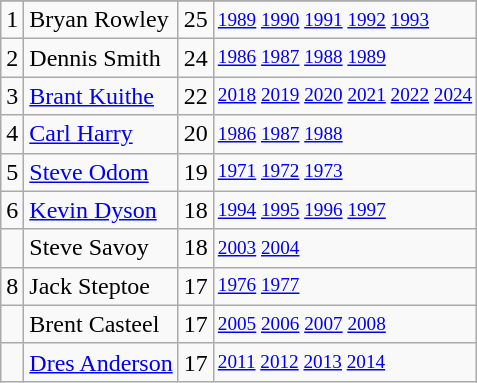<table class="wikitable">
<tr>
</tr>
<tr>
<td>1</td>
<td>Bryan Rowley</td>
<td>25</td>
<td style="font-size:80%;"><a href='#'>1989</a> <a href='#'>1990</a> <a href='#'>1991</a> <a href='#'>1992</a> <a href='#'>1993</a></td>
</tr>
<tr>
<td>2</td>
<td>Dennis Smith</td>
<td>24</td>
<td style="font-size:80%;"><a href='#'>1986</a> <a href='#'>1987</a> <a href='#'>1988</a> <a href='#'>1989</a></td>
</tr>
<tr>
<td>3</td>
<td><a href='#'>Brant Kuithe</a></td>
<td>22</td>
<td style="font-size:80%;"><a href='#'>2018</a> <a href='#'>2019</a> <a href='#'>2020</a> <a href='#'>2021</a> <a href='#'>2022</a> <a href='#'>2024</a></td>
</tr>
<tr>
<td>4</td>
<td><a href='#'>Carl Harry</a></td>
<td>20</td>
<td style="font-size:80%;"><a href='#'>1986</a> <a href='#'>1987</a> <a href='#'>1988</a></td>
</tr>
<tr>
<td>5</td>
<td><a href='#'>Steve Odom</a></td>
<td>19</td>
<td style="font-size:80%;"><a href='#'>1971</a> <a href='#'>1972</a> <a href='#'>1973</a></td>
</tr>
<tr>
<td>6</td>
<td><a href='#'>Kevin Dyson</a></td>
<td>18</td>
<td style="font-size:80%;"><a href='#'>1994</a> <a href='#'>1995</a> <a href='#'>1996</a> <a href='#'>1997</a></td>
</tr>
<tr>
<td></td>
<td>Steve Savoy</td>
<td>18</td>
<td style="font-size:80%;"><a href='#'>2003</a> <a href='#'>2004</a></td>
</tr>
<tr>
<td>8</td>
<td>Jack Steptoe</td>
<td>17</td>
<td style="font-size:80%;"><a href='#'>1976</a> <a href='#'>1977</a></td>
</tr>
<tr>
<td></td>
<td>Brent Casteel</td>
<td>17</td>
<td style="font-size:80%;"><a href='#'>2005</a> <a href='#'>2006</a> <a href='#'>2007</a> <a href='#'>2008</a></td>
</tr>
<tr>
<td></td>
<td><a href='#'>Dres Anderson</a></td>
<td>17</td>
<td style="font-size:80%;"><a href='#'>2011</a> <a href='#'>2012</a> <a href='#'>2013</a> <a href='#'>2014</a></td>
</tr>
</table>
